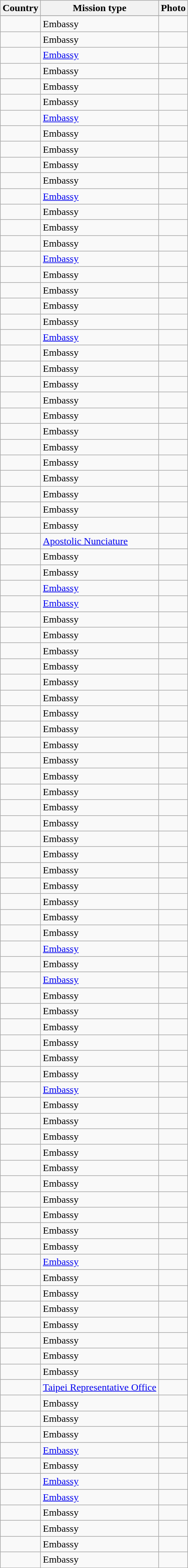<table class="wikitable sortable">
<tr valign="middle">
<th>Country</th>
<th>Mission type</th>
<th>Photo</th>
</tr>
<tr style="font-weight:bold; background-color: #DDDDDD">
</tr>
<tr>
<td></td>
<td>Embassy</td>
<td></td>
</tr>
<tr>
<td></td>
<td>Embassy</td>
<td></td>
</tr>
<tr>
<td></td>
<td><a href='#'>Embassy</a></td>
<td></td>
</tr>
<tr>
<td></td>
<td>Embassy</td>
<td></td>
</tr>
<tr>
<td></td>
<td>Embassy</td>
<td></td>
</tr>
<tr>
<td></td>
<td>Embassy</td>
<td></td>
</tr>
<tr>
<td></td>
<td><a href='#'>Embassy</a></td>
<td></td>
</tr>
<tr>
<td></td>
<td>Embassy</td>
<td></td>
</tr>
<tr>
<td></td>
<td>Embassy</td>
<td></td>
</tr>
<tr>
<td></td>
<td>Embassy</td>
<td></td>
</tr>
<tr>
<td></td>
<td>Embassy</td>
<td></td>
</tr>
<tr>
<td></td>
<td><a href='#'>Embassy</a></td>
<td></td>
</tr>
<tr>
<td></td>
<td>Embassy</td>
<td></td>
</tr>
<tr>
<td></td>
<td>Embassy</td>
<td></td>
</tr>
<tr>
<td></td>
<td>Embassy</td>
<td></td>
</tr>
<tr>
<td></td>
<td><a href='#'>Embassy</a></td>
<td></td>
</tr>
<tr>
<td></td>
<td>Embassy</td>
<td></td>
</tr>
<tr>
<td></td>
<td>Embassy</td>
<td></td>
</tr>
<tr>
<td></td>
<td>Embassy</td>
<td></td>
</tr>
<tr>
<td></td>
<td>Embassy</td>
<td></td>
</tr>
<tr>
<td></td>
<td><a href='#'>Embassy</a></td>
<td></td>
</tr>
<tr>
<td></td>
<td>Embassy</td>
<td></td>
</tr>
<tr>
<td></td>
<td>Embassy</td>
<td></td>
</tr>
<tr>
<td></td>
<td>Embassy</td>
<td></td>
</tr>
<tr>
<td></td>
<td>Embassy</td>
<td></td>
</tr>
<tr>
<td></td>
<td>Embassy</td>
<td></td>
</tr>
<tr>
<td></td>
<td>Embassy</td>
<td></td>
</tr>
<tr>
<td></td>
<td>Embassy</td>
<td></td>
</tr>
<tr>
<td></td>
<td>Embassy</td>
<td></td>
</tr>
<tr>
<td></td>
<td>Embassy</td>
<td></td>
</tr>
<tr>
<td></td>
<td>Embassy</td>
<td></td>
</tr>
<tr>
<td></td>
<td>Embassy</td>
<td></td>
</tr>
<tr>
<td></td>
<td>Embassy</td>
<td></td>
</tr>
<tr>
<td></td>
<td><a href='#'>Apostolic Nunciature</a></td>
<td></td>
</tr>
<tr>
<td></td>
<td>Embassy</td>
<td></td>
</tr>
<tr>
<td></td>
<td>Embassy</td>
<td></td>
</tr>
<tr>
<td></td>
<td><a href='#'>Embassy</a></td>
<td></td>
</tr>
<tr>
<td></td>
<td><a href='#'>Embassy</a></td>
<td></td>
</tr>
<tr>
<td></td>
<td>Embassy</td>
<td></td>
</tr>
<tr>
<td></td>
<td>Embassy</td>
<td></td>
</tr>
<tr>
<td></td>
<td>Embassy</td>
<td></td>
</tr>
<tr>
<td></td>
<td>Embassy</td>
<td></td>
</tr>
<tr>
<td></td>
<td>Embassy</td>
<td></td>
</tr>
<tr>
<td></td>
<td>Embassy</td>
<td></td>
</tr>
<tr>
<td></td>
<td>Embassy</td>
<td></td>
</tr>
<tr>
<td></td>
<td>Embassy</td>
<td></td>
</tr>
<tr>
<td></td>
<td>Embassy</td>
<td></td>
</tr>
<tr>
<td></td>
<td>Embassy</td>
<td></td>
</tr>
<tr>
<td></td>
<td>Embassy</td>
<td></td>
</tr>
<tr>
<td></td>
<td>Embassy</td>
<td></td>
</tr>
<tr>
<td></td>
<td>Embassy</td>
<td></td>
</tr>
<tr>
<td></td>
<td>Embassy</td>
<td></td>
</tr>
<tr>
<td></td>
<td>Embassy</td>
<td></td>
</tr>
<tr>
<td></td>
<td>Embassy</td>
<td></td>
</tr>
<tr>
<td></td>
<td>Embassy</td>
<td></td>
</tr>
<tr>
<td></td>
<td>Embassy</td>
<td></td>
</tr>
<tr>
<td></td>
<td>Embassy</td>
<td></td>
</tr>
<tr>
<td></td>
<td>Embassy</td>
<td></td>
</tr>
<tr>
<td></td>
<td>Embassy</td>
<td></td>
</tr>
<tr>
<td></td>
<td><a href='#'>Embassy</a></td>
<td></td>
</tr>
<tr>
<td></td>
<td>Embassy</td>
<td></td>
</tr>
<tr>
<td></td>
<td><a href='#'>Embassy</a></td>
<td></td>
</tr>
<tr>
<td></td>
<td>Embassy</td>
<td></td>
</tr>
<tr>
<td></td>
<td>Embassy</td>
<td></td>
</tr>
<tr>
<td></td>
<td>Embassy</td>
<td></td>
</tr>
<tr>
<td></td>
<td>Embassy</td>
<td></td>
</tr>
<tr>
<td></td>
<td>Embassy</td>
<td></td>
</tr>
<tr>
<td></td>
<td>Embassy</td>
<td></td>
</tr>
<tr>
<td></td>
<td><a href='#'>Embassy</a></td>
<td></td>
</tr>
<tr>
<td></td>
<td>Embassy</td>
<td></td>
</tr>
<tr>
<td></td>
<td>Embassy</td>
<td></td>
</tr>
<tr>
<td></td>
<td>Embassy</td>
<td></td>
</tr>
<tr>
<td></td>
<td>Embassy</td>
<td></td>
</tr>
<tr>
<td></td>
<td>Embassy</td>
<td></td>
</tr>
<tr>
<td></td>
<td>Embassy</td>
<td></td>
</tr>
<tr>
<td></td>
<td>Embassy</td>
<td></td>
</tr>
<tr>
<td></td>
<td>Embassy</td>
<td></td>
</tr>
<tr>
<td></td>
<td>Embassy</td>
<td></td>
</tr>
<tr>
<td></td>
<td>Embassy</td>
<td></td>
</tr>
<tr>
<td></td>
<td><a href='#'>Embassy</a></td>
<td></td>
</tr>
<tr>
<td></td>
<td>Embassy</td>
<td></td>
</tr>
<tr>
<td></td>
<td>Embassy</td>
<td></td>
</tr>
<tr>
<td></td>
<td>Embassy</td>
<td></td>
</tr>
<tr>
<td></td>
<td>Embassy</td>
<td></td>
</tr>
<tr>
<td></td>
<td>Embassy</td>
<td></td>
</tr>
<tr>
<td></td>
<td>Embassy</td>
<td></td>
</tr>
<tr>
<td></td>
<td>Embassy</td>
<td></td>
</tr>
<tr>
<td></td>
<td><a href='#'>Taipei Representative Office</a></td>
<td></td>
</tr>
<tr>
<td></td>
<td>Embassy</td>
<td></td>
</tr>
<tr>
<td></td>
<td>Embassy</td>
<td></td>
</tr>
<tr>
<td></td>
<td>Embassy</td>
<td></td>
</tr>
<tr>
<td></td>
<td><a href='#'>Embassy</a></td>
<td></td>
</tr>
<tr>
<td></td>
<td>Embassy</td>
<td></td>
</tr>
<tr>
<td></td>
<td><a href='#'>Embassy</a></td>
<td></td>
</tr>
<tr>
<td></td>
<td><a href='#'>Embassy</a></td>
<td></td>
</tr>
<tr>
<td></td>
<td>Embassy</td>
<td></td>
</tr>
<tr>
<td></td>
<td>Embassy</td>
<td></td>
</tr>
<tr>
<td></td>
<td>Embassy</td>
<td></td>
</tr>
<tr>
<td></td>
<td>Embassy</td>
<td></td>
</tr>
</table>
